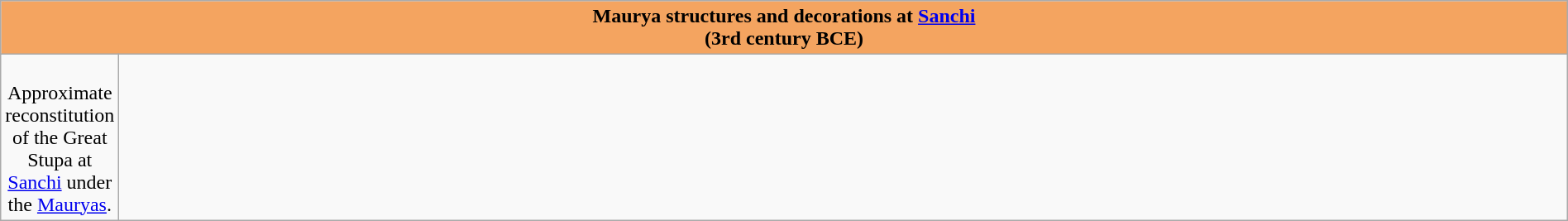<table class="wikitable" style="margin:0 auto;"  align="center"  colspan="2" cellpadding="3" style="font-size: 80%; width: 100%;">
<tr>
<td align=center colspan=2 style="background:#F4A460; font-size: 100%;"><strong>Maurya structures and decorations at <a href='#'>Sanchi</a><br>(3rd century BCE)</strong></td>
</tr>
<tr>
<td align="center" style="font-size: 100%; width: 1%;"><br>Approximate reconstitution of the Great Stupa at <a href='#'>Sanchi</a> under the <a href='#'>Mauryas</a>.</td>
<td><br></td>
</tr>
</table>
